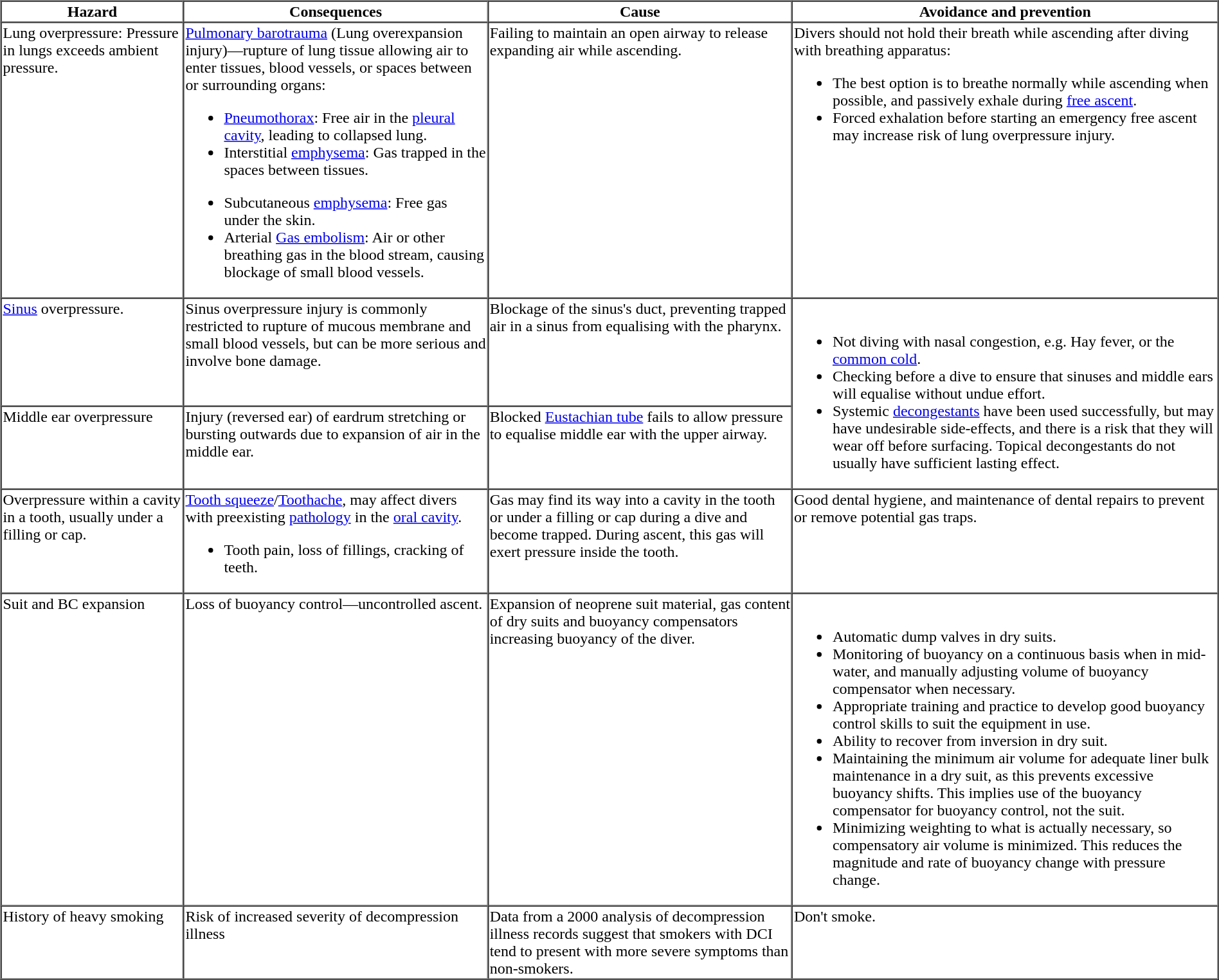<table cellspacing="0" border="1" bgcolor="white">
<tr>
<th scope="col" width="15%">Hazard</th>
<th scope="col" width="25%">Consequences</th>
<th scope="col" width="25%">Cause</th>
<th scope="col" width="35%">Avoidance and prevention</th>
</tr>
<tr valign="top">
<td>Lung overpressure: Pressure in lungs exceeds ambient pressure.</td>
<td><a href='#'>Pulmonary barotrauma</a> (Lung overexpansion injury)—rupture of lung tissue allowing air to enter tissues, blood vessels, or spaces between or surrounding organs:<br><ul><li><a href='#'>Pneumothorax</a>: Free air in the <a href='#'>pleural cavity</a>, leading to collapsed lung.</li><li>Interstitial <a href='#'>emphysema</a>: Gas trapped in the spaces between tissues.</li></ul><ul><li>Subcutaneous <a href='#'>emphysema</a>: Free gas under the skin.</li><li>Arterial <a href='#'>Gas embolism</a>: Air or other breathing gas in the blood stream, causing blockage of small blood vessels.</li></ul></td>
<td>Failing to maintain an open airway to release expanding air while ascending.</td>
<td>Divers should not hold their breath while ascending after diving with breathing apparatus:<br><ul><li>The best option is to breathe normally while ascending when possible, and passively exhale during <a href='#'>free ascent</a>.</li><li>Forced exhalation before starting an emergency free ascent may increase risk of lung overpressure injury.</li></ul></td>
</tr>
<tr valign="top">
<td><a href='#'>Sinus</a> overpressure.</td>
<td>Sinus overpressure injury is commonly restricted to rupture of mucous membrane and small blood vessels, but can be more serious and involve bone damage.</td>
<td>Blockage of the sinus's duct, preventing trapped air in a sinus from equalising with the pharynx.</td>
<td rowspan="2"><br><ul><li>Not diving with nasal congestion, e.g. Hay fever, or the <a href='#'>common cold</a>.</li><li>Checking before a dive to ensure that sinuses and middle ears will equalise without undue effort.</li><li>Systemic <a href='#'>decongestants</a> have been used successfully, but may have undesirable side-effects, and there is a risk that they will wear off before surfacing. Topical decongestants do not usually have sufficient lasting effect.</li></ul></td>
</tr>
<tr valign="top">
<td>Middle ear overpressure</td>
<td>Injury (reversed ear) of eardrum stretching or bursting outwards due to expansion of air in the middle ear.</td>
<td>Blocked <a href='#'>Eustachian tube</a> fails to allow pressure to equalise middle ear with the upper airway.</td>
</tr>
<tr valign="top">
<td>Overpressure within a cavity in a tooth, usually under a filling or cap.</td>
<td><a href='#'>Tooth squeeze</a>/<a href='#'>Toothache</a>, may affect divers with preexisting <a href='#'>pathology</a> in the <a href='#'>oral cavity</a>.<br><ul><li>Tooth pain, loss of fillings, cracking of teeth.</li></ul></td>
<td>Gas may find its way into a cavity in the tooth or under a filling or cap during a dive and become trapped. During ascent, this gas will exert pressure inside the tooth.</td>
<td>Good dental hygiene, and maintenance of dental repairs to prevent or remove potential gas traps.</td>
</tr>
<tr valign="top">
<td>Suit and BC expansion</td>
<td>Loss of buoyancy control—uncontrolled ascent.</td>
<td>Expansion of neoprene suit material, gas content of dry suits and buoyancy compensators increasing buoyancy of the diver.</td>
<td><br><ul><li>Automatic dump valves in dry suits.</li><li>Monitoring of buoyancy on a continuous basis when in mid-water, and manually adjusting volume of buoyancy compensator when necessary.</li><li>Appropriate training and practice to develop good buoyancy control skills to suit the equipment in use.</li><li>Ability to recover from inversion in dry suit.</li><li>Maintaining the minimum air volume for adequate liner bulk maintenance in a dry suit, as this prevents excessive buoyancy shifts. This implies use of the buoyancy compensator for buoyancy control, not the suit.</li><li>Minimizing weighting to what is actually necessary, so compensatory air volume is minimized. This reduces the magnitude and rate of buoyancy change with pressure change.</li></ul></td>
</tr>
<tr valign="top">
<td>History of heavy smoking</td>
<td>Risk of increased severity of decompression illness</td>
<td>Data from a 2000 analysis of decompression illness records suggest that smokers with DCI tend to present with more severe symptoms than non-smokers.</td>
<td>Don't smoke.</td>
</tr>
</table>
